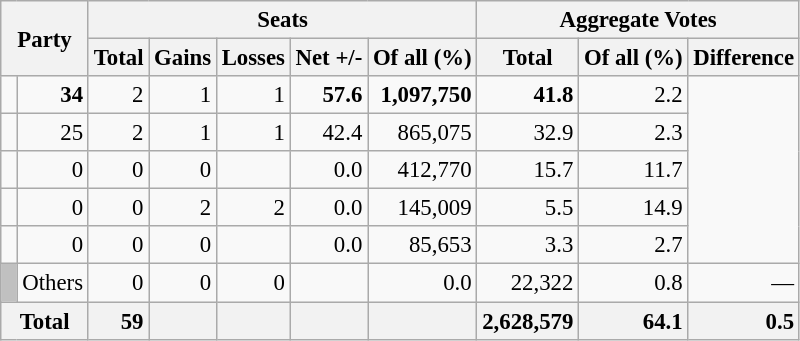<table class="wikitable sortable" style="text-align:right; font-size:95%;">
<tr>
<th colspan="2" rowspan="2">Party</th>
<th colspan="5">Seats</th>
<th colspan="3">Aggregate Votes</th>
</tr>
<tr>
<th>Total</th>
<th>Gains</th>
<th>Losses</th>
<th>Net +/-</th>
<th>Of all (%)</th>
<th>Total</th>
<th>Of all (%)</th>
<th>Difference</th>
</tr>
<tr>
<td></td>
<td><strong>34</strong></td>
<td>2</td>
<td>1</td>
<td>1</td>
<td><strong>57.6</strong></td>
<td><strong>1,097,750</strong></td>
<td><strong>41.8</strong></td>
<td>2.2</td>
</tr>
<tr>
<td></td>
<td>25</td>
<td>2</td>
<td>1</td>
<td>1</td>
<td>42.4</td>
<td>865,075</td>
<td>32.9</td>
<td>2.3</td>
</tr>
<tr>
<td></td>
<td>0</td>
<td>0</td>
<td>0</td>
<td></td>
<td>0.0</td>
<td>412,770</td>
<td>15.7</td>
<td>11.7</td>
</tr>
<tr>
<td></td>
<td>0</td>
<td>0</td>
<td>2</td>
<td>2</td>
<td>0.0</td>
<td>145,009</td>
<td>5.5</td>
<td>14.9</td>
</tr>
<tr>
<td></td>
<td>0</td>
<td>0</td>
<td>0</td>
<td></td>
<td>0.0</td>
<td>85,653</td>
<td>3.3</td>
<td>2.7</td>
</tr>
<tr>
<td style="background:silver;"> </td>
<td align=left>Others</td>
<td>0</td>
<td>0</td>
<td>0</td>
<td></td>
<td>0.0</td>
<td>22,322</td>
<td>0.8</td>
<td>—</td>
</tr>
<tr class="sortbottom">
<th colspan="2" style="background:#f2f2f2"><strong>Total</strong></th>
<td style="background:#f2f2f2;"><strong>59</strong></td>
<td style="background:#f2f2f2;"></td>
<td style="background:#f2f2f2;"></td>
<td style="background:#f2f2f2;"></td>
<td style="background:#f2f2f2;"></td>
<td style="background:#f2f2f2;"><strong>2,628,579</strong></td>
<td style="background:#f2f2f2;"><strong>64.1</strong></td>
<td style="background:#f2f2f2;"><strong>0.5</strong></td>
</tr>
</table>
